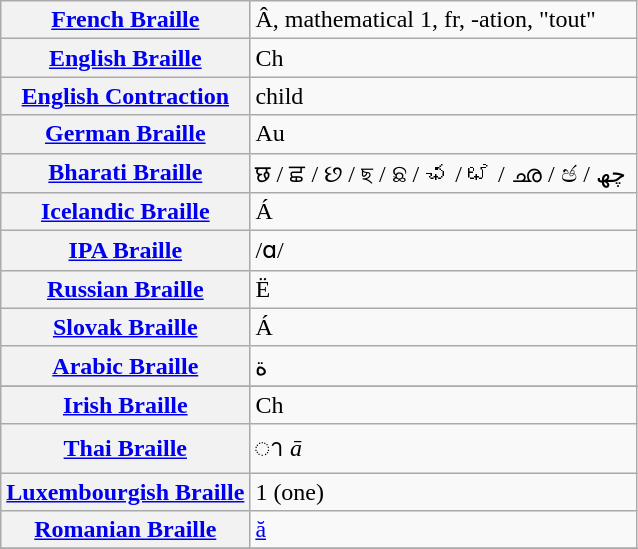<table class="wikitable">
<tr>
<th align=left><a href='#'>French Braille</a></th>
<td>Â, mathematical 1, fr, -ation, "tout"</td>
</tr>
<tr>
<th align=left><a href='#'>English Braille</a></th>
<td>Ch</td>
</tr>
<tr>
<th align=left><a href='#'>English Contraction</a></th>
<td>child</td>
</tr>
<tr>
<th align=left><a href='#'>German Braille</a></th>
<td>Au</td>
</tr>
<tr>
<th align=left><a href='#'>Bharati Braille</a></th>
<td>छ / ਛ / છ / ছ / ଛ / ఛ / ಛ / ഛ / ඡ / چھ ‎</td>
</tr>
<tr>
<th align=left><a href='#'>Icelandic Braille</a></th>
<td>Á</td>
</tr>
<tr>
<th align=left><a href='#'>IPA Braille</a></th>
<td>/ɑ/</td>
</tr>
<tr>
<th align=left><a href='#'>Russian Braille</a></th>
<td>Ё</td>
</tr>
<tr>
<th align=left><a href='#'>Slovak Braille</a></th>
<td>Á</td>
</tr>
<tr>
<th align=left><a href='#'>Arabic Braille</a></th>
<td>ة</td>
</tr>
<tr>
</tr>
<tr>
<th align=left><a href='#'>Irish Braille</a></th>
<td>Ch</td>
</tr>
<tr>
<th align=left><a href='#'>Thai Braille</a></th>
<td>◌า <em>ā</em></td>
</tr>
<tr>
<th align=left><a href='#'>Luxembourgish Braille</a></th>
<td>1 (one)</td>
</tr>
<tr>
<th align=left><a href='#'>Romanian Braille</a></th>
<td><a href='#'>ă</a></td>
</tr>
<tr>
</tr>
</table>
